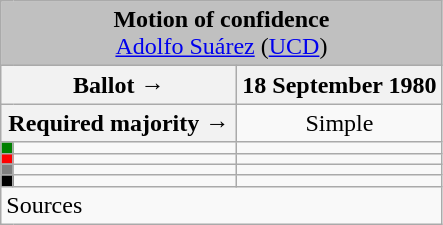<table class="wikitable" style="text-align:center;">
<tr>
<td colspan="3" align="center" bgcolor="#C0C0C0"><strong>Motion of confidence</strong><br><a href='#'>Adolfo Suárez</a> (<a href='#'>UCD</a>)</td>
</tr>
<tr>
<th colspan="2" width="150px">Ballot →</th>
<th>18 September 1980</th>
</tr>
<tr>
<th colspan="2">Required majority →</th>
<td>Simple </td>
</tr>
<tr>
<th width="1px" style="background:green;"></th>
<td align="left"></td>
<td></td>
</tr>
<tr>
<th style="color:inherit;background:red;"></th>
<td align="left"></td>
<td></td>
</tr>
<tr>
<th style="color:inherit;background:gray;"></th>
<td align="left"></td>
<td></td>
</tr>
<tr>
<th style="color:inherit;background:black;"></th>
<td align="left"></td>
<td></td>
</tr>
<tr>
<td align="left" colspan="3">Sources</td>
</tr>
</table>
